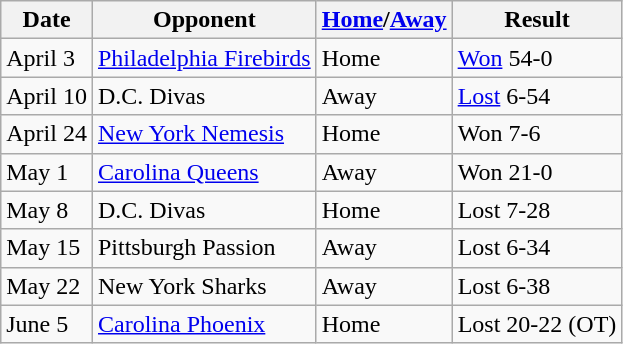<table class="wikitable">
<tr>
<th>Date</th>
<th>Opponent</th>
<th><a href='#'>Home</a>/<a href='#'>Away</a></th>
<th>Result</th>
</tr>
<tr>
<td>April 3</td>
<td><a href='#'>Philadelphia Firebirds</a></td>
<td>Home</td>
<td><a href='#'>Won</a> 54-0</td>
</tr>
<tr>
<td>April 10</td>
<td>D.C. Divas</td>
<td>Away</td>
<td><a href='#'>Lost</a> 6-54</td>
</tr>
<tr>
<td>April 24</td>
<td><a href='#'>New York Nemesis</a></td>
<td>Home</td>
<td>Won 7-6</td>
</tr>
<tr>
<td>May 1</td>
<td><a href='#'>Carolina Queens</a></td>
<td>Away</td>
<td>Won 21-0</td>
</tr>
<tr>
<td>May 8</td>
<td>D.C. Divas</td>
<td>Home</td>
<td>Lost 7-28</td>
</tr>
<tr>
<td>May 15</td>
<td>Pittsburgh Passion</td>
<td>Away</td>
<td>Lost 6-34</td>
</tr>
<tr>
<td>May 22</td>
<td>New York Sharks</td>
<td>Away</td>
<td>Lost 6-38</td>
</tr>
<tr>
<td>June 5</td>
<td><a href='#'>Carolina Phoenix</a></td>
<td>Home</td>
<td>Lost 20-22 (OT)</td>
</tr>
</table>
